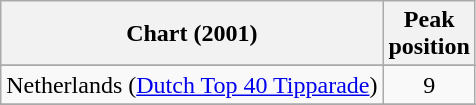<table class="wikitable sortable">
<tr>
<th>Chart (2001)</th>
<th>Peak<br>position</th>
</tr>
<tr>
</tr>
<tr>
</tr>
<tr>
<td>Netherlands (<a href='#'>Dutch Top 40 Tipparade</a>)</td>
<td align="center">9</td>
</tr>
<tr>
</tr>
<tr>
</tr>
<tr>
</tr>
<tr>
</tr>
<tr>
</tr>
<tr>
</tr>
<tr>
</tr>
<tr>
</tr>
<tr>
</tr>
<tr>
</tr>
</table>
